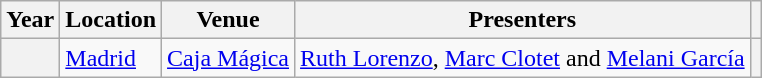<table class="wikitable plainrowheaders">
<tr>
<th>Year</th>
<th>Location</th>
<th>Venue</th>
<th>Presenters</th>
<th></th>
</tr>
<tr>
<th scope="row"></th>
<td><a href='#'>Madrid</a></td>
<td><a href='#'>Caja Mágica</a></td>
<td><a href='#'>Ruth Lorenzo</a>, <a href='#'>Marc Clotet</a> and <a href='#'>Melani García</a></td>
<th></th>
</tr>
</table>
